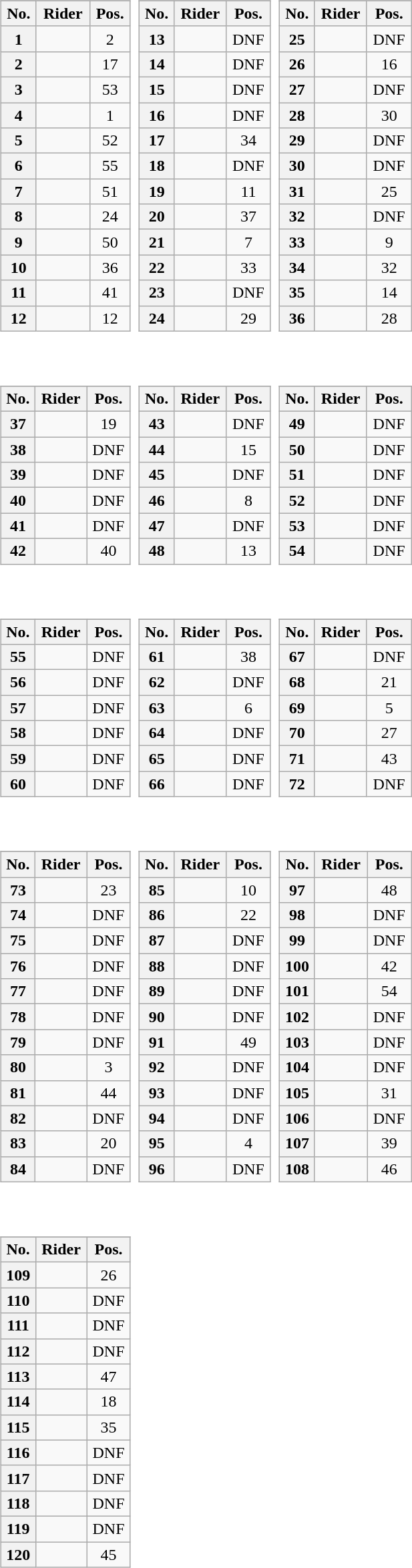<table>
<tr valign="top">
<td style="width:33%;"><br><table class="wikitable plainrowheaders" style="width:97%">
<tr>
</tr>
<tr style="text-align:center;">
<th scope="col">No.</th>
<th scope="col">Rider</th>
<th scope="col">Pos.</th>
</tr>
<tr>
<th scope="row" style="text-align:center;">1</th>
<td></td>
<td style="text-align:center;">2</td>
</tr>
<tr>
<th scope="row" style="text-align:center;">2</th>
<td></td>
<td style="text-align:center;">17</td>
</tr>
<tr>
<th scope="row" style="text-align:center;">3</th>
<td></td>
<td style="text-align:center;">53</td>
</tr>
<tr>
<th scope="row" style="text-align:center;">4</th>
<td></td>
<td style="text-align:center;">1</td>
</tr>
<tr>
<th scope="row" style="text-align:center;">5</th>
<td></td>
<td style="text-align:center;">52</td>
</tr>
<tr>
<th scope="row" style="text-align:center;">6</th>
<td></td>
<td style="text-align:center;">55</td>
</tr>
<tr>
<th scope="row" style="text-align:center;">7</th>
<td></td>
<td style="text-align:center;">51</td>
</tr>
<tr>
<th scope="row" style="text-align:center;">8</th>
<td></td>
<td style="text-align:center;">24</td>
</tr>
<tr>
<th scope="row" style="text-align:center;">9</th>
<td></td>
<td style="text-align:center;">50</td>
</tr>
<tr>
<th scope="row" style="text-align:center;">10</th>
<td></td>
<td style="text-align:center;">36</td>
</tr>
<tr>
<th scope="row" style="text-align:center;">11</th>
<td></td>
<td style="text-align:center;">41</td>
</tr>
<tr>
<th scope="row" style="text-align:center;">12</th>
<td></td>
<td style="text-align:center;">12</td>
</tr>
</table>
</td>
<td><br><table class="wikitable plainrowheaders" style="width:97%">
<tr>
</tr>
<tr style="text-align:center;">
<th scope="col">No.</th>
<th scope="col">Rider</th>
<th scope="col">Pos.</th>
</tr>
<tr>
<th scope="row" style="text-align:center;">13</th>
<td></td>
<td style="text-align:center;">DNF</td>
</tr>
<tr>
<th scope="row" style="text-align:center;">14</th>
<td></td>
<td style="text-align:center;">DNF</td>
</tr>
<tr>
<th scope="row" style="text-align:center;">15</th>
<td></td>
<td style="text-align:center;">DNF</td>
</tr>
<tr>
<th scope="row" style="text-align:center;">16</th>
<td></td>
<td style="text-align:center;">DNF</td>
</tr>
<tr>
<th scope="row" style="text-align:center;">17</th>
<td></td>
<td style="text-align:center;">34</td>
</tr>
<tr>
<th scope="row" style="text-align:center;">18</th>
<td></td>
<td style="text-align:center;">DNF</td>
</tr>
<tr>
<th scope="row" style="text-align:center;">19</th>
<td></td>
<td style="text-align:center;">11</td>
</tr>
<tr>
<th scope="row" style="text-align:center;">20</th>
<td></td>
<td style="text-align:center;">37</td>
</tr>
<tr>
<th scope="row" style="text-align:center;">21</th>
<td></td>
<td style="text-align:center;">7</td>
</tr>
<tr>
<th scope="row" style="text-align:center;">22</th>
<td></td>
<td style="text-align:center;">33</td>
</tr>
<tr>
<th scope="row" style="text-align:center;">23</th>
<td></td>
<td style="text-align:center;">DNF</td>
</tr>
<tr>
<th scope="row" style="text-align:center;">24</th>
<td></td>
<td style="text-align:center;">29</td>
</tr>
</table>
</td>
<td><br><table class="wikitable plainrowheaders" style="width:97%">
<tr>
</tr>
<tr style="text-align:center;">
<th scope="col">No.</th>
<th scope="col">Rider</th>
<th scope="col">Pos.</th>
</tr>
<tr>
<th scope="row" style="text-align:center;">25</th>
<td></td>
<td style="text-align:center;">DNF</td>
</tr>
<tr>
<th scope="row" style="text-align:center;">26</th>
<td></td>
<td style="text-align:center;">16</td>
</tr>
<tr>
<th scope="row" style="text-align:center;">27</th>
<td></td>
<td style="text-align:center;">DNF</td>
</tr>
<tr>
<th scope="row" style="text-align:center;">28</th>
<td></td>
<td style="text-align:center;">30</td>
</tr>
<tr>
<th scope="row" style="text-align:center;">29</th>
<td></td>
<td style="text-align:center;">DNF</td>
</tr>
<tr>
<th scope="row" style="text-align:center;">30</th>
<td></td>
<td style="text-align:center;">DNF</td>
</tr>
<tr>
<th scope="row" style="text-align:center;">31</th>
<td></td>
<td style="text-align:center;">25</td>
</tr>
<tr>
<th scope="row" style="text-align:center;">32</th>
<td></td>
<td style="text-align:center;">DNF</td>
</tr>
<tr>
<th scope="row" style="text-align:center;">33</th>
<td></td>
<td style="text-align:center;">9</td>
</tr>
<tr>
<th scope="row" style="text-align:center;">34</th>
<td></td>
<td style="text-align:center;">32</td>
</tr>
<tr>
<th scope="row" style="text-align:center;">35</th>
<td></td>
<td style="text-align:center;">14</td>
</tr>
<tr>
<th scope="row" style="text-align:center;">36</th>
<td></td>
<td style="text-align:center;">28</td>
</tr>
</table>
</td>
</tr>
<tr valign="top">
<td><br><table class="wikitable plainrowheaders" style="width:97%">
<tr>
</tr>
<tr style="text-align:center;">
<th scope="col">No.</th>
<th scope="col">Rider</th>
<th scope="col">Pos.</th>
</tr>
<tr>
<th scope="row" style="text-align:center;">37</th>
<td></td>
<td style="text-align:center;">19</td>
</tr>
<tr>
<th scope="row" style="text-align:center;">38</th>
<td></td>
<td style="text-align:center;">DNF</td>
</tr>
<tr>
<th scope="row" style="text-align:center;">39</th>
<td></td>
<td style="text-align:center;">DNF</td>
</tr>
<tr>
<th scope="row" style="text-align:center;">40</th>
<td></td>
<td style="text-align:center;">DNF</td>
</tr>
<tr>
<th scope="row" style="text-align:center;">41</th>
<td></td>
<td style="text-align:center;">DNF</td>
</tr>
<tr>
<th scope="row" style="text-align:center;">42</th>
<td></td>
<td style="text-align:center;">40</td>
</tr>
</table>
</td>
<td><br><table class="wikitable plainrowheaders" style="width:97%">
<tr>
</tr>
<tr style="text-align:center;">
<th scope="col">No.</th>
<th scope="col">Rider</th>
<th scope="col">Pos.</th>
</tr>
<tr>
<th scope="row" style="text-align:center;">43</th>
<td></td>
<td style="text-align:center;">DNF</td>
</tr>
<tr>
<th scope="row" style="text-align:center;">44</th>
<td></td>
<td style="text-align:center;">15</td>
</tr>
<tr>
<th scope="row" style="text-align:center;">45</th>
<td></td>
<td style="text-align:center;">DNF</td>
</tr>
<tr>
<th scope="row" style="text-align:center;">46</th>
<td></td>
<td style="text-align:center;">8</td>
</tr>
<tr>
<th scope="row" style="text-align:center;">47</th>
<td></td>
<td style="text-align:center;">DNF</td>
</tr>
<tr>
<th scope="row" style="text-align:center;">48</th>
<td></td>
<td style="text-align:center;">13</td>
</tr>
</table>
</td>
<td><br><table class="wikitable plainrowheaders" style="width:97%">
<tr>
</tr>
<tr style="text-align:center;">
<th scope="col">No.</th>
<th scope="col">Rider</th>
<th scope="col">Pos.</th>
</tr>
<tr>
<th scope="row" style="text-align:center;">49</th>
<td></td>
<td style="text-align:center;">DNF</td>
</tr>
<tr>
<th scope="row" style="text-align:center;">50</th>
<td></td>
<td style="text-align:center;">DNF</td>
</tr>
<tr>
<th scope="row" style="text-align:center;">51</th>
<td></td>
<td style="text-align:center;">DNF</td>
</tr>
<tr>
<th scope="row" style="text-align:center;">52</th>
<td></td>
<td style="text-align:center;">DNF</td>
</tr>
<tr>
<th scope="row" style="text-align:center;">53</th>
<td></td>
<td style="text-align:center;">DNF</td>
</tr>
<tr>
<th scope="row" style="text-align:center;">54</th>
<td></td>
<td style="text-align:center;">DNF</td>
</tr>
</table>
</td>
</tr>
<tr valign="top">
<td><br><table class="wikitable plainrowheaders" style="width:97%">
<tr>
</tr>
<tr style="text-align:center;">
<th scope="col">No.</th>
<th scope="col">Rider</th>
<th scope="col">Pos.</th>
</tr>
<tr>
<th scope="row" style="text-align:center;">55</th>
<td></td>
<td style="text-align:center;">DNF</td>
</tr>
<tr>
<th scope="row" style="text-align:center;">56</th>
<td></td>
<td style="text-align:center;">DNF</td>
</tr>
<tr>
<th scope="row" style="text-align:center;">57</th>
<td></td>
<td style="text-align:center;">DNF</td>
</tr>
<tr>
<th scope="row" style="text-align:center;">58</th>
<td></td>
<td style="text-align:center;">DNF</td>
</tr>
<tr>
<th scope="row" style="text-align:center;">59</th>
<td></td>
<td style="text-align:center;">DNF</td>
</tr>
<tr>
<th scope="row" style="text-align:center;">60</th>
<td></td>
<td style="text-align:center;">DNF</td>
</tr>
</table>
</td>
<td><br><table class="wikitable plainrowheaders" style="width:97%">
<tr>
</tr>
<tr style="text-align:center;">
<th scope="col">No.</th>
<th scope="col">Rider</th>
<th scope="col">Pos.</th>
</tr>
<tr>
<th scope="row" style="text-align:center;">61</th>
<td></td>
<td style="text-align:center;">38</td>
</tr>
<tr>
<th scope="row" style="text-align:center;">62</th>
<td></td>
<td style="text-align:center;">DNF</td>
</tr>
<tr>
<th scope="row" style="text-align:center;">63</th>
<td></td>
<td style="text-align:center;">6</td>
</tr>
<tr>
<th scope="row" style="text-align:center;">64</th>
<td></td>
<td style="text-align:center;">DNF</td>
</tr>
<tr>
<th scope="row" style="text-align:center;">65</th>
<td></td>
<td style="text-align:center;">DNF</td>
</tr>
<tr>
<th scope="row" style="text-align:center;">66</th>
<td></td>
<td style="text-align:center;">DNF</td>
</tr>
</table>
</td>
<td><br><table class="wikitable plainrowheaders" style="width:97%">
<tr>
</tr>
<tr style="text-align:center;">
<th scope="col">No.</th>
<th scope="col">Rider</th>
<th scope="col">Pos.</th>
</tr>
<tr>
<th scope="row" style="text-align:center;">67</th>
<td></td>
<td style="text-align:center;">DNF</td>
</tr>
<tr>
<th scope="row" style="text-align:center;">68</th>
<td></td>
<td style="text-align:center;">21</td>
</tr>
<tr>
<th scope="row" style="text-align:center;">69</th>
<td></td>
<td style="text-align:center;">5</td>
</tr>
<tr>
<th scope="row" style="text-align:center;">70</th>
<td></td>
<td style="text-align:center;">27</td>
</tr>
<tr>
<th scope="row" style="text-align:center;">71</th>
<td></td>
<td style="text-align:center;">43</td>
</tr>
<tr>
<th scope="row" style="text-align:center;">72</th>
<td></td>
<td style="text-align:center;">DNF</td>
</tr>
</table>
</td>
</tr>
<tr valign="top">
<td><br><table class="wikitable plainrowheaders" style="width:97%">
<tr>
</tr>
<tr style="text-align:center;">
<th scope="col">No.</th>
<th scope="col">Rider</th>
<th scope="col">Pos.</th>
</tr>
<tr>
<th scope="row" style="text-align:center;">73</th>
<td></td>
<td style="text-align:center;">23</td>
</tr>
<tr>
<th scope="row" style="text-align:center;">74</th>
<td></td>
<td style="text-align:center;">DNF</td>
</tr>
<tr>
<th scope="row" style="text-align:center;">75</th>
<td></td>
<td style="text-align:center;">DNF</td>
</tr>
<tr>
<th scope="row" style="text-align:center;">76</th>
<td></td>
<td style="text-align:center;">DNF</td>
</tr>
<tr>
<th scope="row" style="text-align:center;">77</th>
<td></td>
<td style="text-align:center;">DNF</td>
</tr>
<tr>
<th scope="row" style="text-align:center;">78</th>
<td></td>
<td style="text-align:center;">DNF</td>
</tr>
<tr>
<th scope="row" style="text-align:center;">79</th>
<td></td>
<td style="text-align:center;">DNF</td>
</tr>
<tr>
<th scope="row" style="text-align:center;">80</th>
<td></td>
<td style="text-align:center;">3</td>
</tr>
<tr>
<th scope="row" style="text-align:center;">81</th>
<td></td>
<td style="text-align:center;">44</td>
</tr>
<tr>
<th scope="row" style="text-align:center;">82</th>
<td></td>
<td style="text-align:center;">DNF</td>
</tr>
<tr>
<th scope="row" style="text-align:center;">83</th>
<td></td>
<td style="text-align:center;">20</td>
</tr>
<tr>
<th scope="row" style="text-align:center;">84</th>
<td></td>
<td style="text-align:center;">DNF</td>
</tr>
</table>
</td>
<td><br><table class="wikitable plainrowheaders" style="width:97%">
<tr>
</tr>
<tr style="text-align:center;">
<th scope="col">No.</th>
<th scope="col">Rider</th>
<th scope="col">Pos.</th>
</tr>
<tr>
<th scope="row" style="text-align:center;">85</th>
<td></td>
<td style="text-align:center;">10</td>
</tr>
<tr>
<th scope="row" style="text-align:center;">86</th>
<td></td>
<td style="text-align:center;">22</td>
</tr>
<tr>
<th scope="row" style="text-align:center;">87</th>
<td></td>
<td style="text-align:center;">DNF</td>
</tr>
<tr>
<th scope="row" style="text-align:center;">88</th>
<td></td>
<td style="text-align:center;">DNF</td>
</tr>
<tr>
<th scope="row" style="text-align:center;">89</th>
<td></td>
<td style="text-align:center;">DNF</td>
</tr>
<tr>
<th scope="row" style="text-align:center;">90</th>
<td></td>
<td style="text-align:center;">DNF</td>
</tr>
<tr>
<th scope="row" style="text-align:center;">91</th>
<td></td>
<td style="text-align:center;">49</td>
</tr>
<tr>
<th scope="row" style="text-align:center;">92</th>
<td></td>
<td style="text-align:center;">DNF</td>
</tr>
<tr>
<th scope="row" style="text-align:center;">93</th>
<td></td>
<td style="text-align:center;">DNF</td>
</tr>
<tr>
<th scope="row" style="text-align:center;">94</th>
<td></td>
<td style="text-align:center;">DNF</td>
</tr>
<tr>
<th scope="row" style="text-align:center;">95</th>
<td></td>
<td style="text-align:center;">4</td>
</tr>
<tr>
<th scope="row" style="text-align:center;">96</th>
<td></td>
<td style="text-align:center;">DNF</td>
</tr>
</table>
</td>
<td><br><table class="wikitable plainrowheaders" style="width:97%">
<tr>
</tr>
<tr style="text-align:center;">
<th scope="col">No.</th>
<th scope="col">Rider</th>
<th scope="col">Pos.</th>
</tr>
<tr>
<th scope="row" style="text-align:center;">97</th>
<td></td>
<td style="text-align:center;">48</td>
</tr>
<tr>
<th scope="row" style="text-align:center;">98</th>
<td></td>
<td style="text-align:center;">DNF</td>
</tr>
<tr>
<th scope="row" style="text-align:center;">99</th>
<td></td>
<td style="text-align:center;">DNF</td>
</tr>
<tr>
<th scope="row" style="text-align:center;">100</th>
<td></td>
<td style="text-align:center;">42</td>
</tr>
<tr>
<th scope="row" style="text-align:center;">101</th>
<td></td>
<td style="text-align:center;">54</td>
</tr>
<tr>
<th scope="row" style="text-align:center;">102</th>
<td></td>
<td style="text-align:center;">DNF</td>
</tr>
<tr>
<th scope="row" style="text-align:center;">103</th>
<td></td>
<td style="text-align:center;">DNF</td>
</tr>
<tr>
<th scope="row" style="text-align:center;">104</th>
<td></td>
<td style="text-align:center;">DNF</td>
</tr>
<tr>
<th scope="row" style="text-align:center;">105</th>
<td></td>
<td style="text-align:center;">31</td>
</tr>
<tr>
<th scope="row" style="text-align:center;">106</th>
<td></td>
<td style="text-align:center;">DNF</td>
</tr>
<tr>
<th scope="row" style="text-align:center;">107</th>
<td></td>
<td style="text-align:center;">39</td>
</tr>
<tr>
<th scope="row" style="text-align:center;">108</th>
<td></td>
<td style="text-align:center;">46</td>
</tr>
</table>
</td>
</tr>
<tr valign="top">
<td><br><table class="wikitable plainrowheaders" style="width:97%">
<tr>
</tr>
<tr style="text-align:center;">
<th scope="col">No.</th>
<th scope="col">Rider</th>
<th scope="col">Pos.</th>
</tr>
<tr>
<th scope="row" style="text-align:center;">109</th>
<td></td>
<td style="text-align:center;">26</td>
</tr>
<tr>
<th scope="row" style="text-align:center;">110</th>
<td></td>
<td style="text-align:center;">DNF</td>
</tr>
<tr>
<th scope="row" style="text-align:center;">111</th>
<td></td>
<td style="text-align:center;">DNF</td>
</tr>
<tr>
<th scope="row" style="text-align:center;">112</th>
<td></td>
<td style="text-align:center;">DNF</td>
</tr>
<tr>
<th scope="row" style="text-align:center;">113</th>
<td></td>
<td style="text-align:center;">47</td>
</tr>
<tr>
<th scope="row" style="text-align:center;">114</th>
<td></td>
<td style="text-align:center;">18</td>
</tr>
<tr>
<th scope="row" style="text-align:center;">115</th>
<td></td>
<td style="text-align:center;">35</td>
</tr>
<tr>
<th scope="row" style="text-align:center;">116</th>
<td></td>
<td style="text-align:center;">DNF</td>
</tr>
<tr>
<th scope="row" style="text-align:center;">117</th>
<td></td>
<td style="text-align:center;">DNF</td>
</tr>
<tr>
<th scope="row" style="text-align:center;">118</th>
<td></td>
<td style="text-align:center;">DNF</td>
</tr>
<tr>
<th scope="row" style="text-align:center;">119</th>
<td></td>
<td style="text-align:center;">DNF</td>
</tr>
<tr>
<th scope="row" style="text-align:center;">120</th>
<td></td>
<td style="text-align:center;">45</td>
</tr>
</table>
</td>
</tr>
</table>
